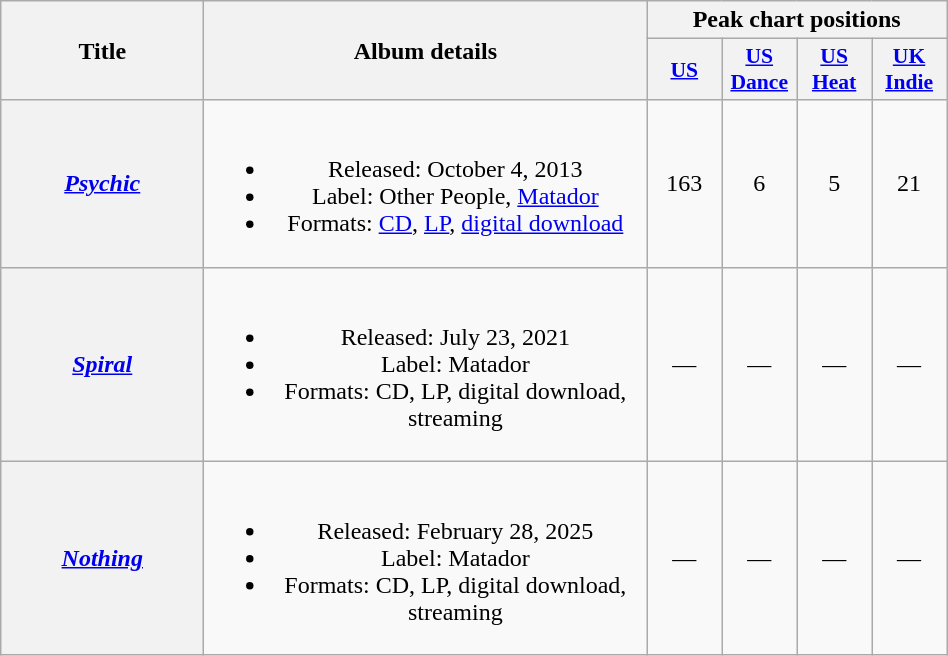<table class="wikitable plainrowheaders" style="text-align:center;">
<tr>
<th scope="col" rowspan="2" style="width:8em;">Title</th>
<th scope="col" rowspan="2" style="width:18em;">Album details</th>
<th scope="col" colspan="4">Peak chart positions</th>
</tr>
<tr>
<th scope="col" style="width:3em;font-size:90%;"><a href='#'>US</a><br></th>
<th scope="col" style="width:3em;font-size:90%;"><a href='#'>US<br>Dance</a><br></th>
<th scope="col" style="width:3em;font-size:90%;"><a href='#'>US<br>Heat</a><br></th>
<th scope="col" style="width:3em;font-size:90%;"><a href='#'>UK<br>Indie</a><br></th>
</tr>
<tr>
<th scope="row"><em><a href='#'>Psychic</a></em></th>
<td><br><ul><li>Released: October 4, 2013</li><li>Label: Other People, <a href='#'>Matador</a></li><li>Formats: <a href='#'>CD</a>, <a href='#'>LP</a>, <a href='#'>digital download</a></li></ul></td>
<td>163</td>
<td>6</td>
<td>5</td>
<td>21</td>
</tr>
<tr>
<th scope="row"><em><a href='#'>Spiral</a></em></th>
<td><br><ul><li>Released: July 23, 2021</li><li>Label: Matador</li><li>Formats: CD, LP, digital download, streaming</li></ul></td>
<td>—</td>
<td>—</td>
<td>—</td>
<td>—</td>
</tr>
<tr>
<th scope="row"><em><a href='#'>Nothing</a></em></th>
<td><br><ul><li>Released: February 28, 2025</li><li>Label: Matador</li><li>Formats: CD, LP, digital download, streaming</li></ul></td>
<td>—</td>
<td>—</td>
<td>—</td>
<td>—</td>
</tr>
</table>
